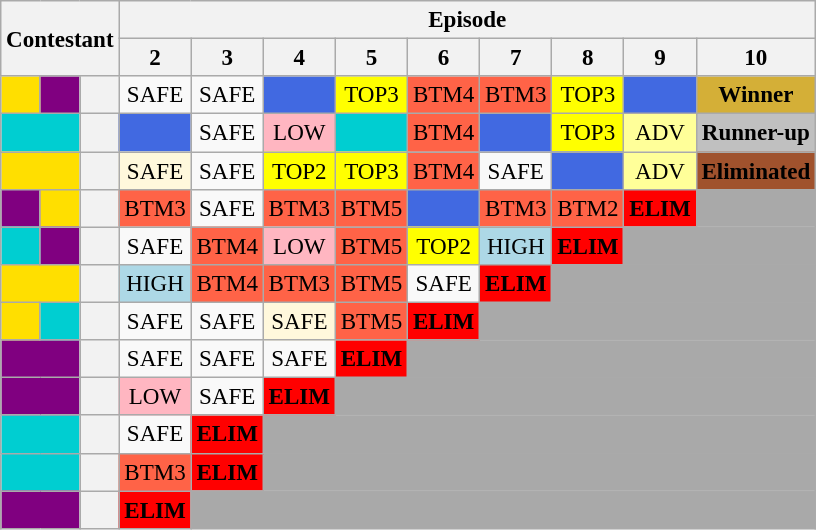<table class="wikitable" style="text-align:center;font-size:96%">
<tr>
<th rowspan=2 colspan=3>Contestant</th>
<th colspan=9>Episode</th>
</tr>
<tr>
<th>2</th>
<th>3</th>
<th>4</th>
<th>5</th>
<th>6</th>
<th>7</th>
<th>8</th>
<th>9</th>
<th>10</th>
</tr>
<tr>
<td style="background:#FFDF00"></td>
<td style="background:purple"></td>
<th></th>
<td>SAFE</td>
<td>SAFE</td>
<td style="background:royalblue;"><strong></strong></td>
<td style="background:yellow;">TOP3</td>
<td style="background:tomato;">BTM4</td>
<td style="background:tomato;">BTM3</td>
<td style="background:yellow;">TOP3</td>
<td style="background:royalblue;"><strong></strong></td>
<td style="background: #D4AF37" nowrap><strong>Winner</strong></td>
</tr>
<tr>
<td colspan=2 style="background:#00CED1"></td>
<th></th>
<td style="background:royalblue;"><strong></strong></td>
<td>SAFE</td>
<td style="background:lightpink;">LOW</td>
<td style="background:#00CED1;"><strong></strong></td>
<td style="background:tomato;">BTM4</td>
<td style="background:royalblue;"><strong></strong></td>
<td style="background:yellow;">TOP3</td>
<td style="background:#FFFF99;">ADV</td>
<td style="background:silver" nowrap><strong>Runner-up</strong></td>
</tr>
<tr>
<td colspan=2 style="background:#FFDF00"></td>
<th></th>
<td style="background:cornsilk;">SAFE</td>
<td>SAFE</td>
<td style="background:yellow;">TOP2</td>
<td style="background:yellow;">TOP3</td>
<td style="background:tomato;">BTM4</td>
<td>SAFE</td>
<td style="background:royalblue;"><strong></strong></td>
<td style="background:#FFFF99;">ADV</td>
<td style="background:sienna;"><strong>Eliminated</strong></td>
</tr>
<tr>
<td style="background:purple"></td>
<td style="background:#FFDF00"></td>
<th></th>
<td style="background:tomato;">BTM3</td>
<td>SAFE</td>
<td style="background:tomato;">BTM3</td>
<td style="background:tomato;">BTM5</td>
<td style="background:royalblue;"><strong></strong></td>
<td style="background:tomato;">BTM3</td>
<td style="background:tomato;">BTM2</td>
<td style="background:red;"><strong>ELIM</strong></td>
<td bgcolor="darkgray" colspan="3"></td>
</tr>
<tr>
<td style="background:#00CED1"></td>
<td style="background:purple"></td>
<th></th>
<td>SAFE</td>
<td style="background:tomato;">BTM4</td>
<td style="background:lightpink;">LOW</td>
<td style="background:tomato;">BTM5</td>
<td style="background:yellow;">TOP2</td>
<td style="background:lightblue;">HIGH</td>
<td style="background:red;"><strong>ELIM</strong></td>
<td bgcolor="darkgray" colspan="4"></td>
</tr>
<tr>
<td colspan=2 style="background:#FFDF00"></td>
<th></th>
<td style="background:lightblue;">HIGH</td>
<td style="background:tomato;">BTM4</td>
<td style="background:tomato;">BTM3</td>
<td style="background:tomato;">BTM5</td>
<td>SAFE</td>
<td style="background:red;"><strong>ELIM</strong></td>
<td bgcolor="darkgray" colspan="5"></td>
</tr>
<tr>
<td style="background:#FFDF00"></td>
<td style="background:#00CED1"></td>
<th></th>
<td>SAFE</td>
<td>SAFE</td>
<td style="background:cornsilk;">SAFE</td>
<td style="background:tomato;">BTM5</td>
<td style="background:red;"><strong>ELIM</strong></td>
<td bgcolor="darkgray" colspan="6"></td>
</tr>
<tr>
<th colspan=2 style="background:purple"></th>
<th></th>
<td>SAFE</td>
<td>SAFE</td>
<td>SAFE</td>
<td style="background:red;"><strong>ELIM</strong></td>
<td bgcolor="darkgray" colspan="6"></td>
</tr>
<tr>
<th colspan=2 style="background:purple"></th>
<th></th>
<td style="background:lightpink;">LOW</td>
<td>SAFE</td>
<td style="background:red;"><strong>ELIM</strong></td>
<td bgcolor="darkgray" colspan="7"></td>
</tr>
<tr>
<th colspan=2 style="background:#00CED1"></th>
<th></th>
<td>SAFE</td>
<td style="background:red;"><strong>ELIM</strong></td>
<td bgcolor="darkgray" colspan="8"></td>
</tr>
<tr>
<th colspan=2 style="background:#00CED1"></th>
<th></th>
<td style="background:tomato;">BTM3</td>
<td style="background:red;"><strong>ELIM</strong></td>
<td bgcolor="darkgray" colspan="9"></td>
</tr>
<tr>
<th colspan=2 style="background:purple"></th>
<th></th>
<td style="background:red;"><strong>ELIM</strong></td>
<td bgcolor="darkgray" colspan="9"></td>
</tr>
</table>
